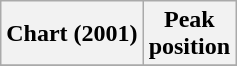<table class="wikitable sortable">
<tr>
<th align="left">Chart (2001)</th>
<th align="center">Peak<br>position</th>
</tr>
<tr>
</tr>
</table>
